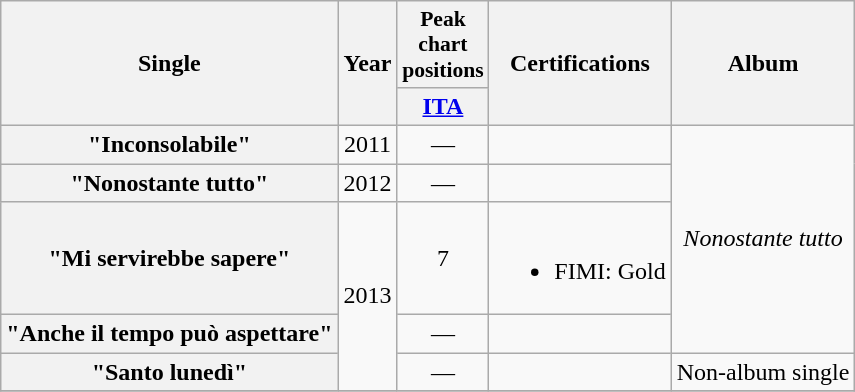<table class="wikitable plainrowheaders" style="text-align:center;" border="1">
<tr>
<th rowspan="2" scope="column">Single</th>
<th rowspan="2" scope="column">Year</th>
<th scope="col" style="width:3em;font-size:90%;">Peak chart<br>positions</th>
<th rowspan="2" scope="column">Certifications</th>
<th rowspan="2" style="text-align:center;">Album</th>
</tr>
<tr>
<th scope="column"><a href='#'>ITA</a><br></th>
</tr>
<tr>
<th scope="row">"Inconsolabile"</th>
<td>2011</td>
<td>—</td>
<td></td>
<td rowspan="4"><em>Nonostante tutto</em></td>
</tr>
<tr>
<th scope="row">"Nonostante tutto"</th>
<td>2012</td>
<td>—</td>
<td></td>
</tr>
<tr>
<th scope="row">"Mi servirebbe sapere"</th>
<td rowspan="3">2013</td>
<td>7</td>
<td><br><ul><li>FIMI: Gold</li></ul></td>
</tr>
<tr>
<th scope="row">"Anche il tempo può aspettare"</th>
<td>—</td>
<td></td>
</tr>
<tr>
<th scope="row">"Santo lunedì"</th>
<td>—</td>
<td></td>
<td>Non-album single</td>
</tr>
<tr>
</tr>
</table>
